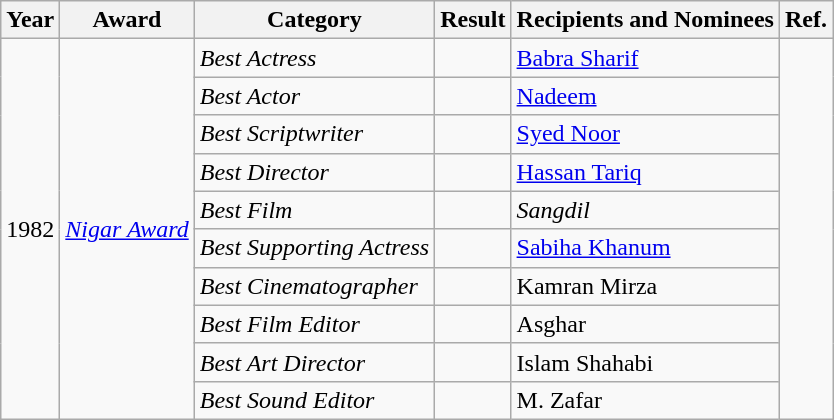<table class="wikitable">
<tr>
<th>Year</th>
<th>Award</th>
<th>Category</th>
<th>Result</th>
<th>Recipients and Nominees</th>
<th>Ref.</th>
</tr>
<tr>
<td rowspan="10">1982</td>
<td rowspan="10"><em><a href='#'>Nigar Award</a></em></td>
<td><em>Best Actress</em></td>
<td></td>
<td><a href='#'>Babra Sharif</a></td>
<td rowspan="10"></td>
</tr>
<tr>
<td><em>Best Actor</em></td>
<td></td>
<td><a href='#'>Nadeem</a></td>
</tr>
<tr>
<td><em>Best Scriptwriter</em></td>
<td></td>
<td><a href='#'>Syed Noor</a></td>
</tr>
<tr>
<td><em>Best Director</em></td>
<td></td>
<td><a href='#'>Hassan Tariq</a></td>
</tr>
<tr>
<td><em>Best Film</em></td>
<td></td>
<td><em>Sangdil</em></td>
</tr>
<tr>
<td><em>Best Supporting Actress</em></td>
<td></td>
<td><a href='#'>Sabiha Khanum</a></td>
</tr>
<tr>
<td><em>Best Cinematographer</em></td>
<td></td>
<td>Kamran Mirza</td>
</tr>
<tr>
<td><em>Best Film Editor</em></td>
<td></td>
<td>Asghar</td>
</tr>
<tr>
<td><em>Best Art Director</em></td>
<td></td>
<td>Islam Shahabi</td>
</tr>
<tr>
<td><em>Best Sound Editor</em></td>
<td></td>
<td>M. Zafar</td>
</tr>
</table>
